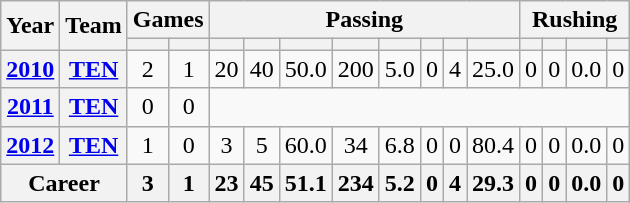<table class="wikitable" style="text-align:center;">
<tr>
<th rowspan="2">Year</th>
<th rowspan="2">Team</th>
<th colspan="2">Games</th>
<th colspan="8">Passing</th>
<th colspan="4">Rushing</th>
</tr>
<tr>
<th></th>
<th></th>
<th></th>
<th></th>
<th></th>
<th></th>
<th></th>
<th></th>
<th></th>
<th></th>
<th></th>
<th></th>
<th></th>
<th></th>
</tr>
<tr>
<th><a href='#'>2010</a></th>
<th><a href='#'>TEN</a></th>
<td>2</td>
<td>1</td>
<td>20</td>
<td>40</td>
<td>50.0</td>
<td>200</td>
<td>5.0</td>
<td>0</td>
<td>4</td>
<td>25.0</td>
<td>0</td>
<td>0</td>
<td>0.0</td>
<td>0</td>
</tr>
<tr>
<th><a href='#'>2011</a></th>
<th><a href='#'>TEN</a></th>
<td>0</td>
<td>0</td>
<td colspan="12"></td>
</tr>
<tr>
<th><a href='#'>2012</a></th>
<th><a href='#'>TEN</a></th>
<td>1</td>
<td>0</td>
<td>3</td>
<td>5</td>
<td>60.0</td>
<td>34</td>
<td>6.8</td>
<td>0</td>
<td>0</td>
<td>80.4</td>
<td>0</td>
<td>0</td>
<td>0.0</td>
<td>0</td>
</tr>
<tr>
<th colspan="2">Career</th>
<th>3</th>
<th>1</th>
<th>23</th>
<th>45</th>
<th>51.1</th>
<th>234</th>
<th>5.2</th>
<th>0</th>
<th>4</th>
<th>29.3</th>
<th>0</th>
<th>0</th>
<th>0.0</th>
<th>0</th>
</tr>
</table>
